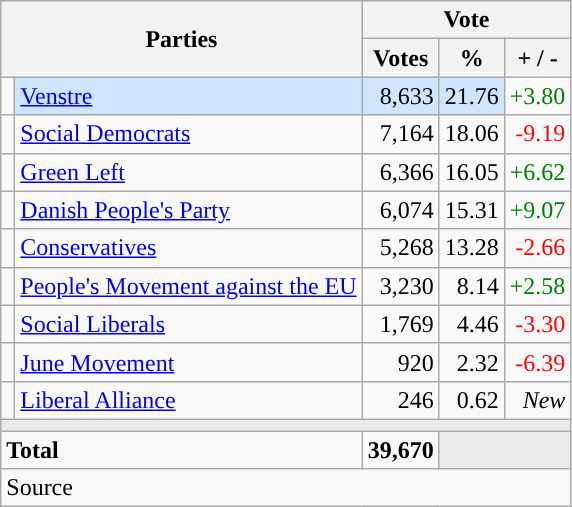<table class="wikitable" style="text-align:right;">
<tr>
<th style="text-align:centre;" rowspan="2" colspan="2" width="225">Parties</th>
<th colspan="3">Vote</th>
</tr>
<tr>
<th width="15">Votes</th>
<th width="15">%</th>
<th width="15">+ / -</th>
</tr>
<tr>
<td width="2" style="color:inherit;background:"></td>
<td bgcolor=#cfe5fe   align="left"><a href='#'>Venstre</a></td>
<td bgcolor=#cfe5fe>8,633</td>
<td bgcolor=#cfe5fe>21.76</td>
<td style=color:green;>+3.80</td>
</tr>
<tr>
<td width="2" style="color:inherit;background:"></td>
<td align="left"><a href='#'>Social Democrats</a></td>
<td>7,164</td>
<td>18.06</td>
<td style=color:red;>-9.19</td>
</tr>
<tr>
<td width="2" style="color:inherit;background:"></td>
<td align="left"><a href='#'>Green Left</a></td>
<td>6,366</td>
<td>16.05</td>
<td style=color:green;>+6.62</td>
</tr>
<tr>
<td width="2" style="color:inherit;background:"></td>
<td align="left"><a href='#'>Danish People's Party</a></td>
<td>6,074</td>
<td>15.31</td>
<td style=color:green;>+9.07</td>
</tr>
<tr>
<td width="2" style="color:inherit;background:"></td>
<td align="left"><a href='#'>Conservatives</a></td>
<td>5,268</td>
<td>13.28</td>
<td style=color:red;>-2.66</td>
</tr>
<tr>
<td width="2" style="color:inherit;background:"></td>
<td align="left"><a href='#'>People's Movement against the EU</a></td>
<td>3,230</td>
<td>8.14</td>
<td style=color:green;>+2.58</td>
</tr>
<tr>
<td width="2" style="color:inherit;background:"></td>
<td align="left"><a href='#'>Social Liberals</a></td>
<td>1,769</td>
<td>4.46</td>
<td style=color:red;>-3.30</td>
</tr>
<tr>
<td width="2" style="color:inherit;background:"></td>
<td align="left"><a href='#'>June Movement</a></td>
<td>920</td>
<td>2.32</td>
<td style=color:red;>-6.39</td>
</tr>
<tr>
<td width="2" style="color:inherit;background:"></td>
<td align="left"><a href='#'>Liberal Alliance</a></td>
<td>246</td>
<td>0.62</td>
<td><em>New</em></td>
</tr>
<tr>
<td colspan="7" bgcolor="#E9E9E9"></td>
</tr>
<tr>
<td align="left" colspan="2"><strong>Total</strong></td>
<td><strong>39,670</strong></td>
<td bgcolor="#E9E9E9" colspan="2"></td>
</tr>
<tr>
<td align="left" colspan="6">Source</td>
</tr>
</table>
